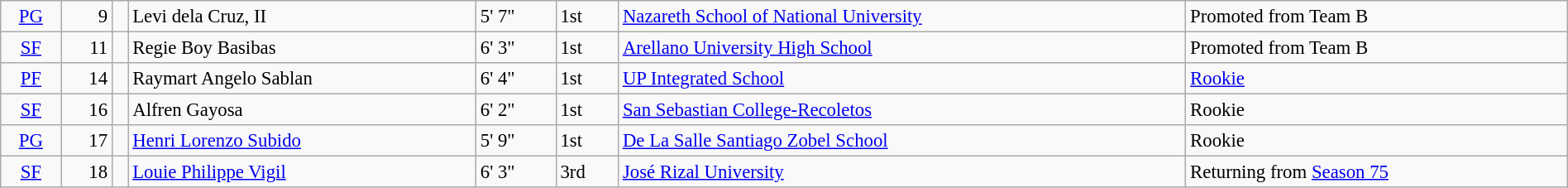<table class=wikitable width=100% style=font-size:95%>
<tr>
<td align=center><a href='#'>PG</a></td>
<td align=right>9</td>
<td></td>
<td>Levi dela Cruz, II</td>
<td>5' 7"</td>
<td>1st</td>
<td><a href='#'>Nazareth School of National University</a></td>
<td>Promoted from Team B</td>
</tr>
<tr>
<td align=center><a href='#'>SF</a></td>
<td align=right>11</td>
<td></td>
<td>Regie Boy Basibas</td>
<td>6' 3"</td>
<td>1st</td>
<td><a href='#'>Arellano University High School</a></td>
<td>Promoted from Team B</td>
</tr>
<tr>
<td align=center><a href='#'>PF</a></td>
<td align=right>14</td>
<td></td>
<td>Raymart Angelo Sablan</td>
<td>6' 4"</td>
<td>1st</td>
<td><a href='#'>UP Integrated School</a></td>
<td><a href='#'>Rookie</a></td>
</tr>
<tr>
<td align=center><a href='#'>SF</a></td>
<td align=right>16</td>
<td></td>
<td>Alfren Gayosa</td>
<td>6' 2"</td>
<td>1st</td>
<td><a href='#'>San Sebastian College-Recoletos</a></td>
<td>Rookie</td>
</tr>
<tr>
<td align=center><a href='#'>PG</a></td>
<td align=right>17</td>
<td></td>
<td><a href='#'>Henri Lorenzo Subido</a></td>
<td>5' 9"</td>
<td>1st</td>
<td><a href='#'>De La Salle Santiago Zobel School</a></td>
<td>Rookie</td>
</tr>
<tr>
<td align=center><a href='#'>SF</a></td>
<td align=right>18</td>
<td></td>
<td><a href='#'>Louie Philippe Vigil</a></td>
<td>6' 3"</td>
<td>3rd</td>
<td><a href='#'>José Rizal University</a></td>
<td>Returning from <a href='#'>Season 75</a></td>
</tr>
</table>
